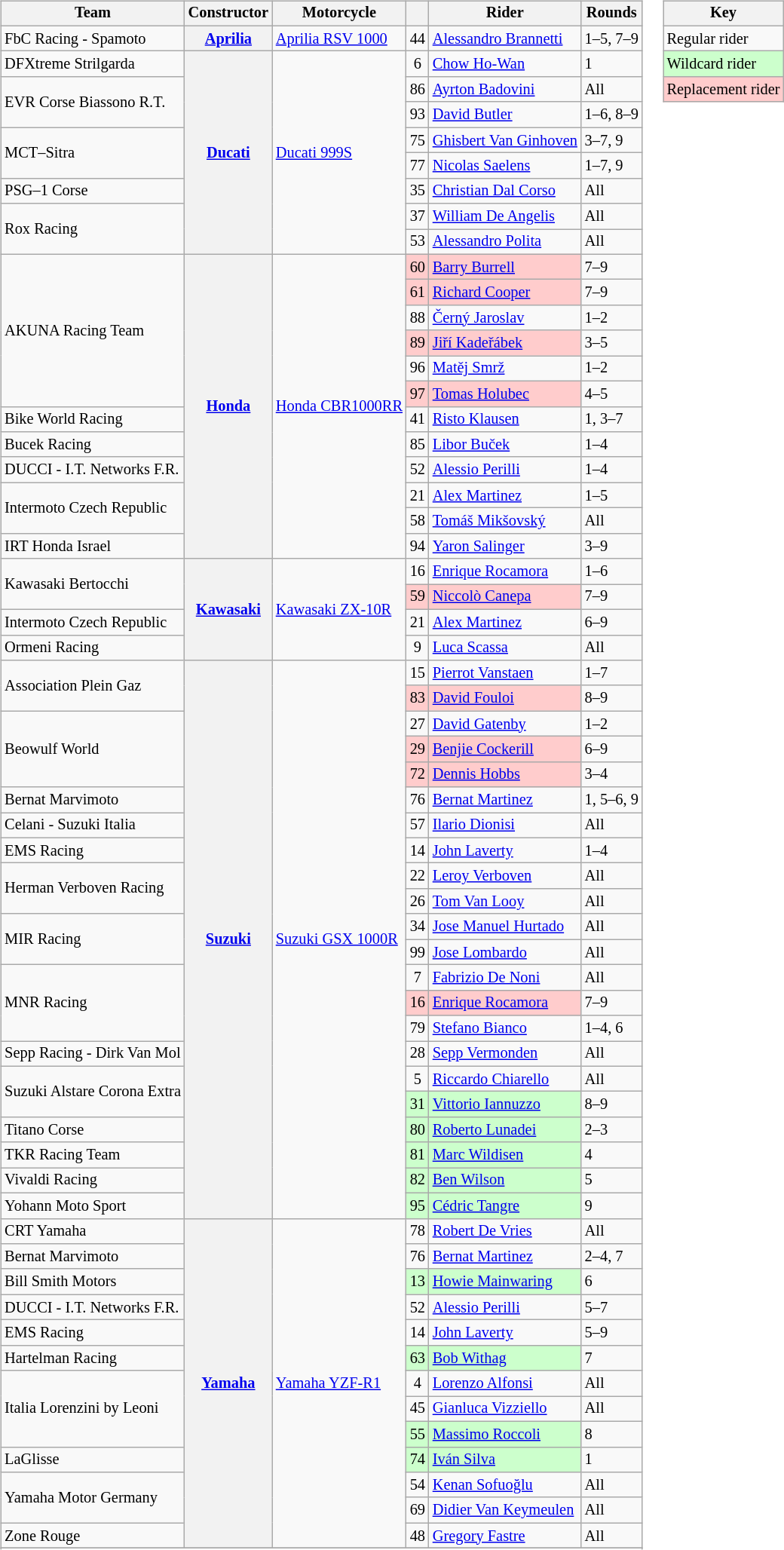<table>
<tr>
<td><br><table class="wikitable" style="font-size: 85%">
<tr>
<th>Team</th>
<th>Constructor</th>
<th>Motorcycle</th>
<th></th>
<th>Rider</th>
<th>Rounds</th>
</tr>
<tr>
<td>FbC Racing - Spamoto</td>
<th><a href='#'>Aprilia</a></th>
<td><a href='#'>Aprilia RSV 1000</a></td>
<td align="center">44</td>
<td> <a href='#'>Alessandro Brannetti</a></td>
<td>1–5, 7–9</td>
</tr>
<tr>
<td>DFXtreme Strilgarda</td>
<th rowspan="8"><a href='#'>Ducati</a></th>
<td rowspan="8"><a href='#'>Ducati 999S</a></td>
<td align="center">6</td>
<td> <a href='#'>Chow Ho-Wan</a></td>
<td>1</td>
</tr>
<tr>
<td rowspan="2">EVR Corse Biassono R.T.</td>
<td align="center">86</td>
<td> <a href='#'>Ayrton Badovini</a></td>
<td>All</td>
</tr>
<tr>
<td align="center">93</td>
<td> <a href='#'>David Butler</a></td>
<td>1–6, 8–9</td>
</tr>
<tr>
<td rowspan="2">MCT–Sitra</td>
<td align="center">75</td>
<td> <a href='#'>Ghisbert Van Ginhoven</a></td>
<td>3–7, 9</td>
</tr>
<tr>
<td align="center">77</td>
<td> <a href='#'>Nicolas Saelens</a></td>
<td>1–7, 9</td>
</tr>
<tr>
<td>PSG–1 Corse</td>
<td align="center">35</td>
<td> <a href='#'>Christian Dal Corso</a></td>
<td>All</td>
</tr>
<tr>
<td rowspan="2">Rox Racing</td>
<td align="center">37</td>
<td> <a href='#'>William De Angelis</a></td>
<td>All</td>
</tr>
<tr>
<td align="center">53</td>
<td> <a href='#'>Alessandro Polita</a></td>
<td>All</td>
</tr>
<tr>
<td rowspan="6">AKUNA Racing Team</td>
<th rowspan="12"><a href='#'>Honda</a></th>
<td rowspan="12"><a href='#'>Honda CBR1000RR</a></td>
<td style="background:#ffcccc;" align="center">60</td>
<td style="background:#ffcccc;"nowrap> <a href='#'>Barry Burrell</a></td>
<td>7–9</td>
</tr>
<tr>
<td style="background:#ffcccc;" align="center">61</td>
<td style="background:#ffcccc;"nowrap> <a href='#'>Richard Cooper</a></td>
<td>7–9</td>
</tr>
<tr>
<td align="center">88</td>
<td> <a href='#'>Černý Jaroslav</a></td>
<td>1–2</td>
</tr>
<tr>
<td style="background:#ffcccc;" align="center">89</td>
<td style="background:#ffcccc;"nowrap> <a href='#'>Jiří Kadeřábek</a></td>
<td>3–5</td>
</tr>
<tr>
<td align="center">96</td>
<td> <a href='#'>Matěj Smrž</a></td>
<td>1–2</td>
</tr>
<tr>
<td style="background:#ffcccc;" align="center">97</td>
<td style="background:#ffcccc;"nowrap> <a href='#'>Tomas Holubec</a></td>
<td>4–5</td>
</tr>
<tr>
<td>Bike World Racing</td>
<td align="center">41</td>
<td> <a href='#'>Risto Klausen</a></td>
<td>1, 3–7</td>
</tr>
<tr>
<td>Bucek Racing</td>
<td align="center">85</td>
<td> <a href='#'>Libor Buček</a></td>
<td>1–4</td>
</tr>
<tr>
<td>DUCCI - I.T. Networks F.R.</td>
<td align="center">52</td>
<td> <a href='#'>Alessio Perilli</a></td>
<td>1–4</td>
</tr>
<tr>
<td rowspan="2">Intermoto Czech Republic</td>
<td align="center">21</td>
<td> <a href='#'>Alex Martinez</a></td>
<td>1–5</td>
</tr>
<tr>
<td align="center">58</td>
<td> <a href='#'>Tomáš Mikšovský</a></td>
<td>All</td>
</tr>
<tr>
<td>IRT Honda Israel</td>
<td align="center">94</td>
<td> <a href='#'>Yaron Salinger</a></td>
<td>3–9</td>
</tr>
<tr>
<td rowspan="2">Kawasaki Bertocchi</td>
<th rowspan="4"><a href='#'>Kawasaki</a></th>
<td rowspan="4"><a href='#'>Kawasaki ZX-10R</a></td>
<td align="center">16</td>
<td> <a href='#'>Enrique Rocamora</a></td>
<td>1–6</td>
</tr>
<tr>
<td style="background:#ffcccc;" align="center">59</td>
<td style="background:#ffcccc;"nowrap> <a href='#'>Niccolò Canepa</a></td>
<td>7–9</td>
</tr>
<tr>
<td>Intermoto Czech Republic</td>
<td align="center">21</td>
<td> <a href='#'>Alex Martinez</a></td>
<td>6–9</td>
</tr>
<tr>
<td>Ormeni Racing</td>
<td align="center">9</td>
<td> <a href='#'>Luca Scassa</a></td>
<td>All</td>
</tr>
<tr>
<td rowspan="2">Association Plein Gaz</td>
<th rowspan="22"><a href='#'>Suzuki</a></th>
<td rowspan="22"><a href='#'>Suzuki GSX 1000R</a></td>
<td align="center">15</td>
<td> <a href='#'>Pierrot Vanstaen</a></td>
<td>1–7</td>
</tr>
<tr>
<td style="background:#ffcccc;" align="center">83</td>
<td style="background:#ffcccc;"nowrap> <a href='#'>David Fouloi</a></td>
<td>8–9</td>
</tr>
<tr>
<td rowspan="3">Beowulf World</td>
<td align="center">27</td>
<td> <a href='#'>David Gatenby</a></td>
<td>1–2</td>
</tr>
<tr>
<td style="background:#ffcccc;" align="center">29</td>
<td style="background:#ffcccc;"nowrap> <a href='#'>Benjie Cockerill</a></td>
<td>6–9</td>
</tr>
<tr>
<td style="background:#ffcccc;" align="center">72</td>
<td style="background:#ffcccc;"nowrap> <a href='#'>Dennis Hobbs</a></td>
<td>3–4</td>
</tr>
<tr>
<td>Bernat Marvimoto</td>
<td align="center">76</td>
<td> <a href='#'>Bernat Martinez</a></td>
<td>1, 5–6, 9</td>
</tr>
<tr>
<td>Celani - Suzuki Italia</td>
<td align="center">57</td>
<td> <a href='#'>Ilario Dionisi</a></td>
<td>All</td>
</tr>
<tr>
<td>EMS Racing</td>
<td align="center">14</td>
<td> <a href='#'>John Laverty</a></td>
<td>1–4</td>
</tr>
<tr>
<td rowspan="2">Herman Verboven Racing</td>
<td align="center">22</td>
<td> <a href='#'>Leroy Verboven</a></td>
<td>All</td>
</tr>
<tr>
<td align="center">26</td>
<td> <a href='#'>Tom Van Looy</a></td>
<td>All</td>
</tr>
<tr>
<td rowspan="2">MIR Racing</td>
<td align="center">34</td>
<td> <a href='#'>Jose Manuel Hurtado</a></td>
<td>All</td>
</tr>
<tr>
<td align="center">99</td>
<td> <a href='#'>Jose Lombardo</a></td>
<td>All</td>
</tr>
<tr>
<td rowspan="3">MNR Racing</td>
<td align="center">7</td>
<td> <a href='#'>Fabrizio De Noni</a></td>
<td>All</td>
</tr>
<tr>
<td style="background:#ffcccc;" align="center">16</td>
<td style="background:#ffcccc;"nowrap> <a href='#'>Enrique Rocamora</a></td>
<td>7–9</td>
</tr>
<tr>
<td align="center">79</td>
<td> <a href='#'>Stefano Bianco</a></td>
<td>1–4, 6</td>
</tr>
<tr>
<td>Sepp Racing - Dirk Van Mol</td>
<td align="center">28</td>
<td> <a href='#'>Sepp Vermonden</a></td>
<td>All</td>
</tr>
<tr>
<td rowspan="2">Suzuki Alstare Corona Extra</td>
<td align="center">5</td>
<td> <a href='#'>Riccardo Chiarello</a></td>
<td>All</td>
</tr>
<tr>
<td style="background:#ccffcc;" align="center">31</td>
<td style="background:#ccffcc;"nowrap> <a href='#'>Vittorio Iannuzzo</a></td>
<td>8–9</td>
</tr>
<tr>
<td>Titano Corse</td>
<td style="background:#ccffcc;" align="center">80</td>
<td style="background:#ccffcc;"nowrap> <a href='#'>Roberto Lunadei</a></td>
<td>2–3</td>
</tr>
<tr>
<td>TKR Racing Team</td>
<td style="background:#ccffcc;" align="center">81</td>
<td style="background:#ccffcc;"nowrap> <a href='#'>Marc Wildisen</a></td>
<td>4</td>
</tr>
<tr>
<td>Vivaldi Racing</td>
<td style="background:#ccffcc;" align="center">82</td>
<td style="background:#ccffcc;"nowrap> <a href='#'>Ben Wilson</a></td>
<td>5</td>
</tr>
<tr>
<td>Yohann Moto Sport</td>
<td style="background:#ccffcc;" align="center">95</td>
<td style="background:#ccffcc;"nowrap> <a href='#'>Cédric Tangre</a></td>
<td>9</td>
</tr>
<tr>
<td>CRT Yamaha</td>
<th rowspan="13"><a href='#'>Yamaha</a></th>
<td rowspan="13"><a href='#'>Yamaha YZF-R1</a></td>
<td align="center">78</td>
<td> <a href='#'>Robert De Vries</a></td>
<td>All</td>
</tr>
<tr>
<td>Bernat Marvimoto</td>
<td align="center">76</td>
<td> <a href='#'>Bernat Martinez</a></td>
<td>2–4, 7</td>
</tr>
<tr>
<td>Bill Smith Motors</td>
<td style="background:#ccffcc;" align="center">13</td>
<td style="background:#ccffcc;"nowrap> <a href='#'>Howie Mainwaring</a></td>
<td>6</td>
</tr>
<tr>
<td>DUCCI - I.T. Networks F.R.</td>
<td align="center">52</td>
<td> <a href='#'>Alessio Perilli</a></td>
<td>5–7</td>
</tr>
<tr>
<td>EMS Racing</td>
<td align="center">14</td>
<td> <a href='#'>John Laverty</a></td>
<td>5–9</td>
</tr>
<tr>
<td>Hartelman Racing</td>
<td style="background:#ccffcc;" align="center">63</td>
<td style="background:#ccffcc;"nowrap> <a href='#'>Bob Withag</a></td>
<td>7</td>
</tr>
<tr>
<td rowspan="3">Italia Lorenzini by Leoni</td>
<td align="center">4</td>
<td> <a href='#'>Lorenzo Alfonsi</a></td>
<td>All</td>
</tr>
<tr>
<td align="center">45</td>
<td> <a href='#'>Gianluca Vizziello</a></td>
<td>All</td>
</tr>
<tr>
<td style="background:#ccffcc;" align="center">55</td>
<td style="background:#ccffcc;"nowrap> <a href='#'>Massimo Roccoli</a></td>
<td>8</td>
</tr>
<tr>
<td>LaGlisse</td>
<td style="background:#ccffcc;" align="center">74</td>
<td style="background:#ccffcc;"nowrap> <a href='#'>Iván Silva</a></td>
<td>1</td>
</tr>
<tr>
<td rowspan="2">Yamaha Motor Germany</td>
<td align="center">54</td>
<td> <a href='#'>Kenan Sofuoğlu</a></td>
<td>All</td>
</tr>
<tr>
<td align="center">69</td>
<td> <a href='#'>Didier Van Keymeulen</a></td>
<td>All</td>
</tr>
<tr>
<td>Zone Rouge</td>
<td align="center">48</td>
<td> <a href='#'>Gregory Fastre</a></td>
<td>All</td>
</tr>
<tr>
</tr>
<tr>
</tr>
</table>
</td>
<td valign=top><br><table class="wikitable" style="font-size: 85%;">
<tr>
<th colspan=2>Key</th>
</tr>
<tr>
<td>Regular rider</td>
</tr>
<tr style="background:#ccffcc;">
<td>Wildcard rider</td>
</tr>
<tr style="background:#ffcccc;">
<td>Replacement rider</td>
</tr>
</table>
</td>
</tr>
</table>
